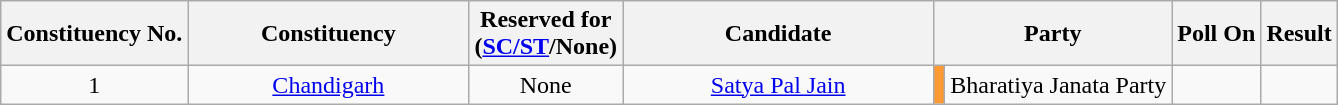<table class="wikitable sortable" style="text-align:center">
<tr>
<th>Constituency No.</th>
<th style="width:180px;">Constituency</th>
<th>Reserved for<br>(<a href='#'>SC/ST</a>/None)</th>
<th style="width:200px;">Candidate</th>
<th colspan="2">Party</th>
<th>Poll On</th>
<th>Result</th>
</tr>
<tr>
<td style="text-align:center;">1</td>
<td><a href='#'>Chandigarh</a></td>
<td>None</td>
<td><a href='#'>Satya Pal Jain</a></td>
<td bgcolor=#FF9933></td>
<td>Bharatiya Janata Party</td>
<td></td>
<td></td>
</tr>
</table>
